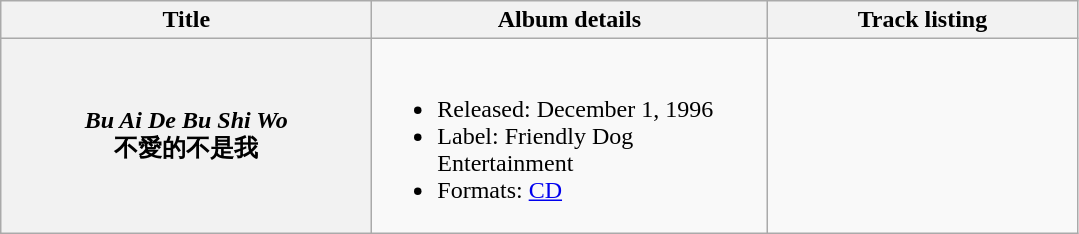<table class="wikitable plainrowheaders" style="text-align:center;">
<tr>
<th style="width:15em;">Title</th>
<th style="width:16em;">Album details</th>
<th style="width:200px;">Track listing</th>
</tr>
<tr>
<th scope="row"><em>Bu Ai De Bu Shi Wo</em> <br>不愛的不是我</th>
<td align="left"><br><ul><li>Released: December 1, 1996</li><li>Label: Friendly Dog Entertainment</li><li>Formats: <a href='#'>CD</a></li></ul></td>
<td align="center"></td>
</tr>
</table>
